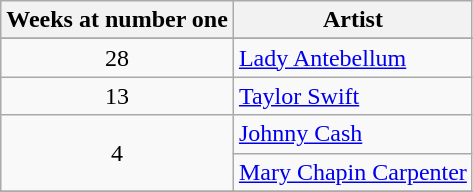<table class="wikitable plainrowheaders sortable">
<tr>
<th scope=col>Weeks at number one</th>
<th scope=col>Artist</th>
</tr>
<tr class=unsortable>
</tr>
<tr>
<td align="center">28</td>
<td><a href='#'>Lady Antebellum</a></td>
</tr>
<tr>
<td align="center">13</td>
<td><a href='#'>Taylor Swift</a></td>
</tr>
<tr>
<td align="center" rowspan=2>4</td>
<td><a href='#'>Johnny Cash</a></td>
</tr>
<tr>
<td><a href='#'>Mary Chapin Carpenter</a></td>
</tr>
<tr>
</tr>
</table>
